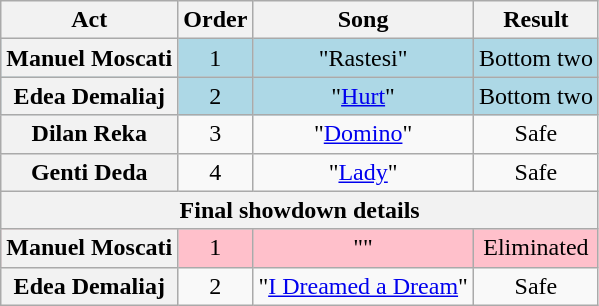<table class="wikitable plainrowheaders" style="text-align:center;">
<tr>
<th scope="col">Act</th>
<th scope="col">Order</th>
<th scope="col">Song</th>
<th scope="col">Result</th>
</tr>
<tr style="background:lightblue;">
<th scope="row">Manuel Moscati</th>
<td>1</td>
<td>"Rastesi"</td>
<td>Bottom two</td>
</tr>
<tr style="background:lightblue;">
<th scope="row">Edea Demaliaj</th>
<td>2</td>
<td>"<a href='#'>Hurt</a>"</td>
<td>Bottom two</td>
</tr>
<tr>
<th scope="row">Dilan Reka</th>
<td>3</td>
<td>"<a href='#'>Domino</a>"</td>
<td>Safe</td>
</tr>
<tr>
<th scope="row">Genti Deda</th>
<td>4</td>
<td>"<a href='#'>Lady</a>"</td>
<td>Safe</td>
</tr>
<tr>
<th colspan="5">Final showdown details</th>
</tr>
<tr style="background:pink;">
<th scope="row">Manuel Moscati</th>
<td>1</td>
<td>"<a href='#'></a>"</td>
<td>Eliminated</td>
</tr>
<tr>
<th scope="row">Edea Demaliaj</th>
<td>2</td>
<td>"<a href='#'>I Dreamed a Dream</a>"</td>
<td>Safe</td>
</tr>
</table>
